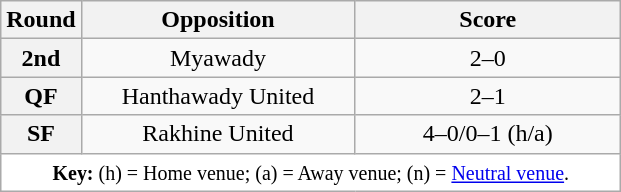<table class="wikitable plainrowheaders" style="text-align:center;margin:0">
<tr>
<th scope="col" style="width:25px">Round</th>
<th scope="col" style="width:175px">Opposition</th>
<th scope="col" style="width:170px">Score</th>
</tr>
<tr>
<th scope=row style="text-align:center">2nd</th>
<td>Myawady</td>
<td>2–0</td>
</tr>
<tr>
<th scope=row style="text-align:center">QF</th>
<td>Hanthawady United</td>
<td>2–1</td>
</tr>
<tr>
<th scope=row style="text-align:center">SF</th>
<td>Rakhine United</td>
<td>4–0/0–1 (h/a)</td>
</tr>
<tr>
<td colspan="3" style="background-color:white"><small><strong>Key:</strong> (h) = Home venue; (a) = Away venue; (n) = <a href='#'>Neutral venue</a>.</small></td>
</tr>
</table>
